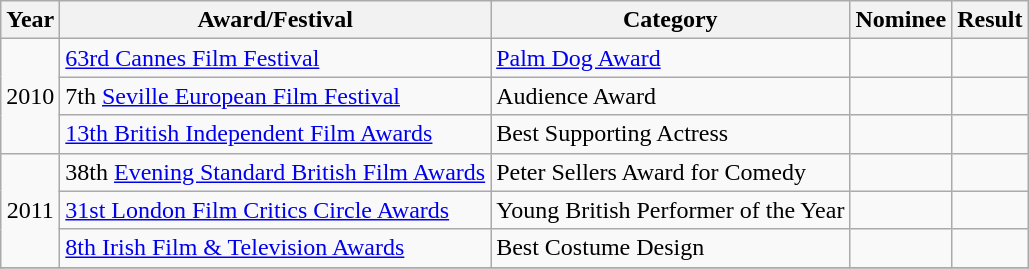<table class="wikitable sortable">
<tr>
<th>Year</th>
<th>Award/Festival</th>
<th>Category</th>
<th>Nominee</th>
<th>Result</th>
</tr>
<tr>
<td rowspan="3" style="text-align:center;">2010</td>
<td><a href='#'>63rd Cannes Film Festival</a></td>
<td><a href='#'>Palm Dog Award</a></td>
<td></td>
<td></td>
</tr>
<tr>
<td>7th <a href='#'>Seville European Film Festival</a></td>
<td>Audience Award</td>
<td></td>
<td></td>
</tr>
<tr>
<td><a href='#'>13th British Independent Film Awards</a></td>
<td>Best Supporting Actress</td>
<td></td>
<td></td>
</tr>
<tr>
<td rowspan="3" style="text-align:center;">2011</td>
<td>38th <a href='#'>Evening Standard British Film Awards</a></td>
<td>Peter Sellers Award for Comedy</td>
<td></td>
<td></td>
</tr>
<tr>
<td><a href='#'>31st London Film Critics Circle Awards</a></td>
<td>Young British Performer of the Year</td>
<td></td>
<td></td>
</tr>
<tr>
<td><a href='#'>8th Irish Film & Television Awards</a></td>
<td>Best Costume Design</td>
<td></td>
<td></td>
</tr>
<tr>
</tr>
</table>
